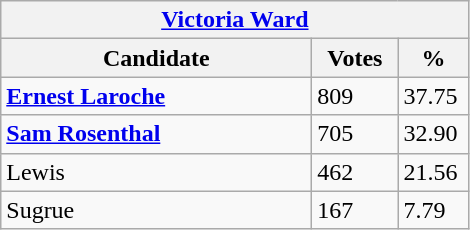<table class="wikitable">
<tr>
<th colspan="3"><a href='#'>Victoria Ward</a></th>
</tr>
<tr>
<th style="width: 200px">Candidate</th>
<th style="width: 50px">Votes</th>
<th style="width: 40px">%</th>
</tr>
<tr>
<td><strong><a href='#'>Ernest Laroche</a></strong></td>
<td>809</td>
<td>37.75</td>
</tr>
<tr>
<td><strong><a href='#'>Sam Rosenthal</a></strong></td>
<td>705</td>
<td>32.90</td>
</tr>
<tr>
<td>Lewis</td>
<td>462</td>
<td>21.56</td>
</tr>
<tr>
<td>Sugrue</td>
<td>167</td>
<td>7.79</td>
</tr>
</table>
